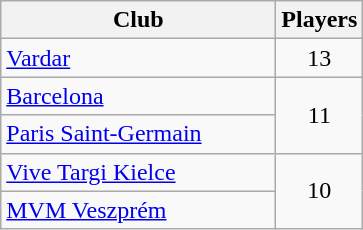<table class="wikitable sortable">
<tr>
<th style=width:11em>Club</th>
<th>Players</th>
</tr>
<tr>
<td> <a href='#'>Vardar</a></td>
<td align=center>13</td>
</tr>
<tr>
<td> <a href='#'>Barcelona</a></td>
<td align="center" rowspan="2">11</td>
</tr>
<tr>
<td> <a href='#'>Paris Saint-Germain</a></td>
</tr>
<tr>
<td> <a href='#'>Vive Targi Kielce</a></td>
<td align="center" rowspan="2">10</td>
</tr>
<tr>
<td> <a href='#'>MVM Veszprém</a></td>
</tr>
</table>
